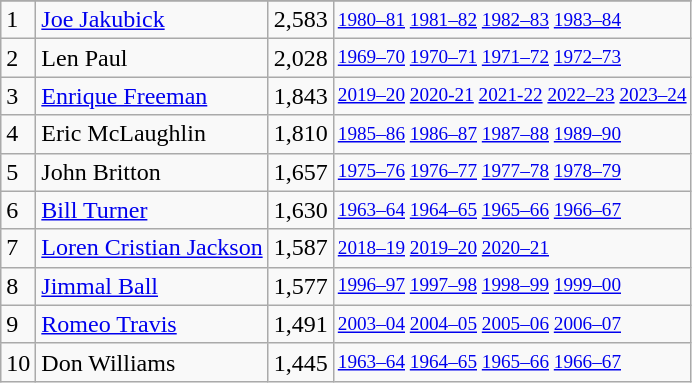<table class="wikitable">
<tr>
</tr>
<tr>
<td>1</td>
<td><a href='#'>Joe Jakubick</a></td>
<td>2,583</td>
<td style="font-size:80%;"><a href='#'>1980–81</a> <a href='#'>1981–82</a> <a href='#'>1982–83</a> <a href='#'>1983–84</a></td>
</tr>
<tr>
<td>2</td>
<td>Len Paul</td>
<td>2,028</td>
<td style="font-size:80%;"><a href='#'>1969–70</a> <a href='#'>1970–71</a> <a href='#'>1971–72</a> <a href='#'>1972–73</a></td>
</tr>
<tr>
<td>3</td>
<td><a href='#'>Enrique Freeman</a></td>
<td>1,843</td>
<td style="font-size:80%;"><a href='#'>2019–20</a> <a href='#'>2020-21</a> <a href='#'>2021-22</a> <a href='#'>2022–23</a> <a href='#'>2023–24</a></td>
</tr>
<tr>
<td>4</td>
<td>Eric McLaughlin</td>
<td>1,810</td>
<td style="font-size:80%;"><a href='#'>1985–86</a> <a href='#'>1986–87</a> <a href='#'>1987–88</a> <a href='#'>1989–90</a></td>
</tr>
<tr>
<td>5</td>
<td>John Britton</td>
<td>1,657</td>
<td style="font-size:80%;"><a href='#'>1975–76</a> <a href='#'>1976–77</a> <a href='#'>1977–78</a> <a href='#'>1978–79</a></td>
</tr>
<tr>
<td>6</td>
<td><a href='#'>Bill Turner</a></td>
<td>1,630</td>
<td style="font-size:80%;"><a href='#'>1963–64</a> <a href='#'>1964–65</a> <a href='#'>1965–66</a> <a href='#'>1966–67</a></td>
</tr>
<tr>
<td>7</td>
<td><a href='#'>Loren Cristian Jackson</a></td>
<td>1,587</td>
<td style="font-size:80%;"><a href='#'>2018–19</a> <a href='#'>2019–20</a> <a href='#'>2020–21</a></td>
</tr>
<tr>
<td>8</td>
<td><a href='#'>Jimmal Ball</a></td>
<td>1,577</td>
<td style="font-size:80%;"><a href='#'>1996–97</a> <a href='#'>1997–98</a> <a href='#'>1998–99</a> <a href='#'>1999–00</a></td>
</tr>
<tr>
<td>9</td>
<td><a href='#'>Romeo Travis</a></td>
<td>1,491</td>
<td style="font-size:80%;"><a href='#'>2003–04</a> <a href='#'>2004–05</a> <a href='#'>2005–06</a> <a href='#'>2006–07</a></td>
</tr>
<tr>
<td>10</td>
<td>Don Williams</td>
<td>1,445</td>
<td style="font-size:80%;"><a href='#'>1963–64</a> <a href='#'>1964–65</a> <a href='#'>1965–66</a> <a href='#'>1966–67</a></td>
</tr>
</table>
